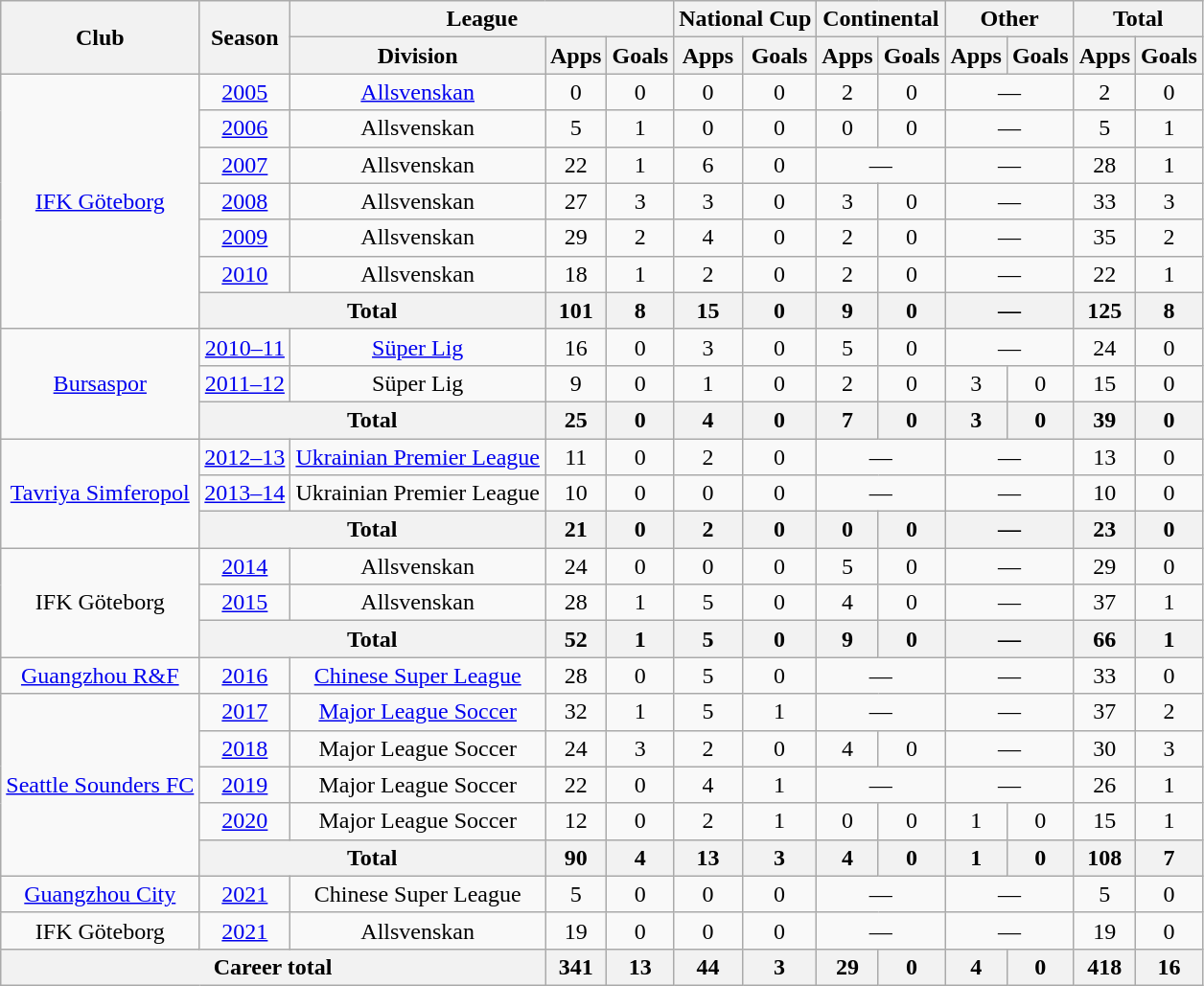<table class="wikitable" style="text-align: center;">
<tr>
<th rowspan="2">Club</th>
<th rowspan="2">Season</th>
<th colspan="3">League</th>
<th colspan="2">National Cup</th>
<th colspan="2">Continental</th>
<th colspan="2">Other</th>
<th colspan="2">Total</th>
</tr>
<tr>
<th>Division</th>
<th>Apps</th>
<th>Goals</th>
<th>Apps</th>
<th>Goals</th>
<th>Apps</th>
<th>Goals</th>
<th>Apps</th>
<th>Goals</th>
<th>Apps</th>
<th>Goals</th>
</tr>
<tr>
<td rowspan="7"><a href='#'>IFK Göteborg</a></td>
<td><a href='#'>2005</a></td>
<td><a href='#'>Allsvenskan</a></td>
<td>0</td>
<td>0</td>
<td>0</td>
<td>0</td>
<td>2</td>
<td>0</td>
<td colspan="2">—</td>
<td>2</td>
<td>0</td>
</tr>
<tr>
<td><a href='#'>2006</a></td>
<td>Allsvenskan</td>
<td>5</td>
<td>1</td>
<td>0</td>
<td>0</td>
<td>0</td>
<td>0</td>
<td colspan="2">—</td>
<td>5</td>
<td>1</td>
</tr>
<tr>
<td><a href='#'>2007</a></td>
<td>Allsvenskan</td>
<td>22</td>
<td>1</td>
<td>6</td>
<td>0</td>
<td colspan="2">—</td>
<td colspan="2">—</td>
<td>28</td>
<td>1</td>
</tr>
<tr>
<td><a href='#'>2008</a></td>
<td>Allsvenskan</td>
<td>27</td>
<td>3</td>
<td>3</td>
<td>0</td>
<td>3</td>
<td>0</td>
<td colspan="2">—</td>
<td>33</td>
<td>3</td>
</tr>
<tr>
<td><a href='#'>2009</a></td>
<td>Allsvenskan</td>
<td>29</td>
<td>2</td>
<td>4</td>
<td>0</td>
<td>2</td>
<td>0</td>
<td colspan="2">—</td>
<td>35</td>
<td>2</td>
</tr>
<tr>
<td><a href='#'>2010</a></td>
<td>Allsvenskan</td>
<td>18</td>
<td>1</td>
<td>2</td>
<td>0</td>
<td>2</td>
<td>0</td>
<td colspan="2">—</td>
<td>22</td>
<td>1</td>
</tr>
<tr>
<th colspan="2">Total</th>
<th>101</th>
<th>8</th>
<th>15</th>
<th>0</th>
<th>9</th>
<th>0</th>
<th colspan="2">—</th>
<th>125</th>
<th>8</th>
</tr>
<tr>
<td rowspan="3"><a href='#'>Bursaspor</a></td>
<td><a href='#'>2010–11</a></td>
<td><a href='#'>Süper Lig</a></td>
<td>16</td>
<td>0</td>
<td>3</td>
<td>0</td>
<td>5</td>
<td>0</td>
<td colspan="2">—</td>
<td>24</td>
<td>0</td>
</tr>
<tr>
<td><a href='#'>2011–12</a></td>
<td>Süper Lig</td>
<td>9</td>
<td>0</td>
<td>1</td>
<td>0</td>
<td>2</td>
<td>0</td>
<td>3</td>
<td>0</td>
<td>15</td>
<td>0</td>
</tr>
<tr>
<th colspan="2">Total</th>
<th>25</th>
<th>0</th>
<th>4</th>
<th>0</th>
<th>7</th>
<th>0</th>
<th>3</th>
<th>0</th>
<th>39</th>
<th>0</th>
</tr>
<tr>
<td rowspan="3"><a href='#'>Tavriya Simferopol</a></td>
<td><a href='#'>2012–13</a></td>
<td><a href='#'>Ukrainian Premier League</a></td>
<td>11</td>
<td>0</td>
<td>2</td>
<td>0</td>
<td colspan="2">—</td>
<td colspan="2">—</td>
<td>13</td>
<td>0</td>
</tr>
<tr>
<td><a href='#'>2013–14</a></td>
<td>Ukrainian Premier League</td>
<td>10</td>
<td>0</td>
<td>0</td>
<td>0</td>
<td colspan="2">—</td>
<td colspan="2">—</td>
<td>10</td>
<td>0</td>
</tr>
<tr>
<th colspan="2">Total</th>
<th>21</th>
<th>0</th>
<th>2</th>
<th>0</th>
<th>0</th>
<th>0</th>
<th colspan="2">—</th>
<th>23</th>
<th>0</th>
</tr>
<tr>
<td rowspan="3">IFK Göteborg</td>
<td><a href='#'>2014</a></td>
<td>Allsvenskan</td>
<td>24</td>
<td>0</td>
<td>0</td>
<td>0</td>
<td>5</td>
<td>0</td>
<td colspan="2">—</td>
<td>29</td>
<td>0</td>
</tr>
<tr>
<td><a href='#'>2015</a></td>
<td>Allsvenskan</td>
<td>28</td>
<td>1</td>
<td>5</td>
<td>0</td>
<td>4</td>
<td>0</td>
<td colspan="2">—</td>
<td>37</td>
<td>1</td>
</tr>
<tr>
<th colspan="2">Total</th>
<th>52</th>
<th>1</th>
<th>5</th>
<th>0</th>
<th>9</th>
<th>0</th>
<th colspan="2">—</th>
<th>66</th>
<th>1</th>
</tr>
<tr>
<td><a href='#'>Guangzhou R&F</a></td>
<td><a href='#'>2016</a></td>
<td><a href='#'>Chinese Super League</a></td>
<td>28</td>
<td>0</td>
<td>5</td>
<td>0</td>
<td colspan="2">—</td>
<td colspan="2">—</td>
<td>33</td>
<td>0</td>
</tr>
<tr>
<td rowspan="5"><a href='#'>Seattle Sounders FC</a></td>
<td><a href='#'>2017</a></td>
<td><a href='#'>Major League Soccer</a></td>
<td>32</td>
<td>1</td>
<td>5</td>
<td>1</td>
<td colspan="2">—</td>
<td colspan="2">—</td>
<td>37</td>
<td>2</td>
</tr>
<tr>
<td><a href='#'>2018</a></td>
<td>Major League Soccer</td>
<td>24</td>
<td>3</td>
<td>2</td>
<td>0</td>
<td>4</td>
<td>0</td>
<td colspan="2">—</td>
<td>30</td>
<td>3</td>
</tr>
<tr>
<td><a href='#'>2019</a></td>
<td>Major League Soccer</td>
<td>22</td>
<td>0</td>
<td>4</td>
<td>1</td>
<td colspan="2">—</td>
<td colspan="2">—</td>
<td>26</td>
<td>1</td>
</tr>
<tr>
<td><a href='#'>2020</a></td>
<td>Major League Soccer</td>
<td>12</td>
<td>0</td>
<td>2</td>
<td>1</td>
<td>0</td>
<td>0</td>
<td>1</td>
<td>0</td>
<td>15</td>
<td>1</td>
</tr>
<tr>
<th colspan="2">Total</th>
<th>90</th>
<th>4</th>
<th>13</th>
<th>3</th>
<th>4</th>
<th>0</th>
<th>1</th>
<th>0</th>
<th>108</th>
<th>7</th>
</tr>
<tr>
<td><a href='#'>Guangzhou City</a></td>
<td><a href='#'>2021</a></td>
<td>Chinese Super League</td>
<td>5</td>
<td>0</td>
<td>0</td>
<td>0</td>
<td colspan="2">—</td>
<td colspan="2">—</td>
<td>5</td>
<td>0</td>
</tr>
<tr>
<td>IFK Göteborg</td>
<td><a href='#'>2021</a></td>
<td>Allsvenskan</td>
<td>19</td>
<td>0</td>
<td>0</td>
<td>0</td>
<td colspan="2">—</td>
<td colspan="2">—</td>
<td>19</td>
<td>0</td>
</tr>
<tr>
<th colspan="3">Career total</th>
<th>341</th>
<th>13</th>
<th>44</th>
<th>3</th>
<th>29</th>
<th>0</th>
<th>4</th>
<th>0</th>
<th>418</th>
<th>16</th>
</tr>
</table>
